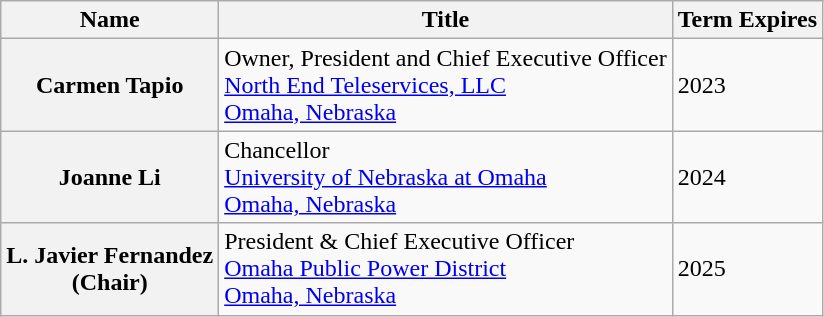<table class="wikitable sortable">
<tr>
<th>Name</th>
<th>Title</th>
<th>Term Expires</th>
</tr>
<tr>
<th>Carmen Tapio</th>
<td>Owner, President and Chief Executive Officer<br><a href='#'>North End Teleservices, LLC</a><br><a href='#'>Omaha, Nebraska</a></td>
<td>2023</td>
</tr>
<tr>
<th>Joanne Li</th>
<td>Chancellor<br><a href='#'>University of Nebraska at Omaha</a><br><a href='#'>Omaha, Nebraska</a></td>
<td>2024</td>
</tr>
<tr>
<th>L. Javier Fernandez<br>(Chair)</th>
<td>President & Chief Executive Officer<br><a href='#'>Omaha Public Power District</a><br><a href='#'>Omaha, Nebraska</a></td>
<td>2025</td>
</tr>
</table>
